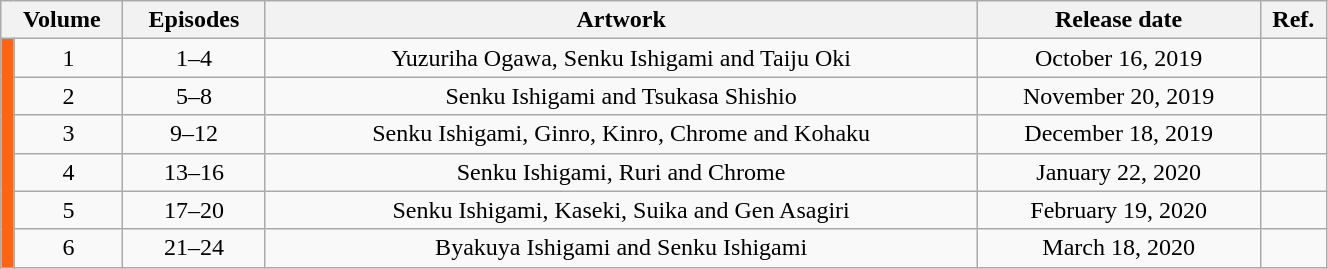<table class="wikitable" style="text-align: center; width: 70%;">
<tr>
<th colspan="2">Volume</th>
<th>Episodes</th>
<th>Artwork</th>
<th>Release date</th>
<th style="width:5%;">Ref.</th>
</tr>
<tr>
<td rowspan="6" style="width:1%; background: #FF6314"></td>
<td>1</td>
<td>1–4</td>
<td>Yuzuriha Ogawa, Senku Ishigami and Taiju Oki</td>
<td>October 16, 2019</td>
<td></td>
</tr>
<tr>
<td>2</td>
<td>5–8</td>
<td>Senku Ishigami and Tsukasa Shishio</td>
<td>November 20, 2019</td>
<td></td>
</tr>
<tr>
<td>3</td>
<td>9–12</td>
<td>Senku Ishigami, Ginro, Kinro, Chrome and Kohaku</td>
<td>December 18, 2019</td>
<td></td>
</tr>
<tr>
<td>4</td>
<td>13–16</td>
<td>Senku Ishigami, Ruri and Chrome</td>
<td>January 22, 2020</td>
<td></td>
</tr>
<tr>
<td>5</td>
<td>17–20</td>
<td>Senku Ishigami, Kaseki, Suika and Gen Asagiri</td>
<td>February 19, 2020</td>
<td></td>
</tr>
<tr>
<td>6</td>
<td>21–24</td>
<td>Byakuya Ishigami and Senku Ishigami</td>
<td>March 18, 2020</td>
<td></td>
</tr>
</table>
